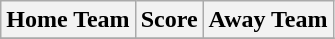<table class="wikitable" style="text-align: center">
<tr>
<th>Home Team</th>
<th>Score</th>
<th>Away Team</th>
</tr>
<tr>
</tr>
</table>
